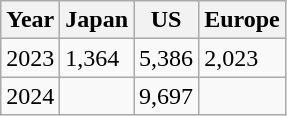<table class="wikitable">
<tr>
<th>Year</th>
<th>Japan</th>
<th>US</th>
<th>Europe</th>
</tr>
<tr>
<td>2023</td>
<td>1,364</td>
<td>5,386</td>
<td>2,023</td>
</tr>
<tr>
<td>2024</td>
<td></td>
<td>9,697</td>
<td></td>
</tr>
</table>
